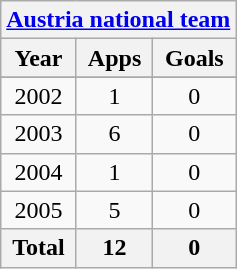<table class="wikitable" style="text-align:center">
<tr>
<th colspan=3><a href='#'>Austria national team</a></th>
</tr>
<tr>
<th>Year</th>
<th>Apps</th>
<th>Goals</th>
</tr>
<tr>
</tr>
<tr>
<td>2002</td>
<td>1</td>
<td>0</td>
</tr>
<tr>
<td>2003</td>
<td>6</td>
<td>0</td>
</tr>
<tr>
<td>2004</td>
<td>1</td>
<td>0</td>
</tr>
<tr>
<td>2005</td>
<td>5</td>
<td>0</td>
</tr>
<tr>
<th>Total</th>
<th>12</th>
<th>0</th>
</tr>
</table>
